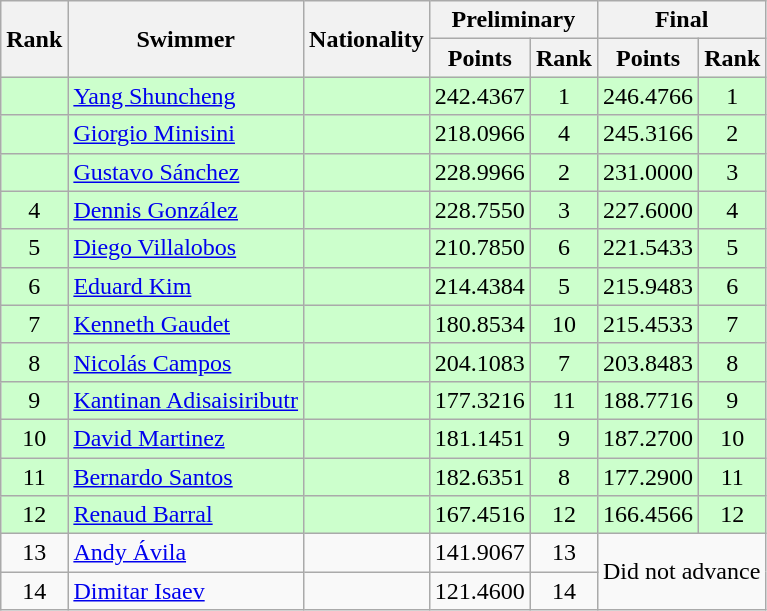<table class="wikitable sortable" style="text-align:center">
<tr>
<th rowspan=2>Rank</th>
<th rowspan=2>Swimmer</th>
<th rowspan=2>Nationality</th>
<th colspan=2>Preliminary</th>
<th colspan=2>Final</th>
</tr>
<tr>
<th>Points</th>
<th>Rank</th>
<th>Points</th>
<th>Rank</th>
</tr>
<tr bgcolor=ccffcc>
<td></td>
<td align=left><a href='#'>Yang Shuncheng</a></td>
<td align=left></td>
<td>242.4367</td>
<td>1</td>
<td>246.4766</td>
<td>1</td>
</tr>
<tr bgcolor=ccffcc>
<td></td>
<td align=left><a href='#'>Giorgio Minisini</a></td>
<td align=left></td>
<td>218.0966</td>
<td>4</td>
<td>245.3166</td>
<td>2</td>
</tr>
<tr bgcolor=ccffcc>
<td></td>
<td align=left><a href='#'>Gustavo Sánchez</a></td>
<td align=left></td>
<td>228.9966</td>
<td>2</td>
<td>231.0000</td>
<td>3</td>
</tr>
<tr bgcolor=ccffcc>
<td>4</td>
<td align=left><a href='#'>Dennis González</a></td>
<td align=left></td>
<td>228.7550</td>
<td>3</td>
<td>227.6000</td>
<td>4</td>
</tr>
<tr bgcolor=ccffcc>
<td>5</td>
<td align=left><a href='#'>Diego Villalobos</a></td>
<td align=left></td>
<td>210.7850</td>
<td>6</td>
<td>221.5433</td>
<td>5</td>
</tr>
<tr bgcolor=ccffcc>
<td>6</td>
<td align=left><a href='#'>Eduard Kim</a></td>
<td align=left></td>
<td>214.4384</td>
<td>5</td>
<td>215.9483</td>
<td>6</td>
</tr>
<tr bgcolor=ccffcc>
<td>7</td>
<td align=left><a href='#'>Kenneth Gaudet</a></td>
<td align=left></td>
<td>180.8534</td>
<td>10</td>
<td>215.4533</td>
<td>7</td>
</tr>
<tr bgcolor=ccffcc>
<td>8</td>
<td align=left><a href='#'>Nicolás Campos</a></td>
<td align=left></td>
<td>204.1083</td>
<td>7</td>
<td>203.8483</td>
<td>8</td>
</tr>
<tr bgcolor=ccffcc>
<td>9</td>
<td align=left><a href='#'>Kantinan Adisaisiributr</a></td>
<td align=left></td>
<td>177.3216</td>
<td>11</td>
<td>188.7716</td>
<td>9</td>
</tr>
<tr bgcolor=ccffcc>
<td>10</td>
<td align=left><a href='#'>David Martinez</a></td>
<td align=left></td>
<td>181.1451</td>
<td>9</td>
<td>187.2700</td>
<td>10</td>
</tr>
<tr bgcolor=ccffcc>
<td>11</td>
<td align=left><a href='#'>Bernardo Santos</a></td>
<td align=left></td>
<td>182.6351</td>
<td>8</td>
<td>177.2900</td>
<td>11</td>
</tr>
<tr bgcolor=ccffcc>
<td>12</td>
<td align=left><a href='#'>Renaud Barral</a></td>
<td align=left></td>
<td>167.4516</td>
<td>12</td>
<td>166.4566</td>
<td>12</td>
</tr>
<tr>
<td>13</td>
<td align=left><a href='#'>Andy Ávila</a></td>
<td align=left></td>
<td>141.9067</td>
<td>13</td>
<td colspan=2 rowspan=2>Did not advance</td>
</tr>
<tr>
<td>14</td>
<td align=left><a href='#'>Dimitar Isaev</a></td>
<td align=left></td>
<td>121.4600</td>
<td>14</td>
</tr>
</table>
